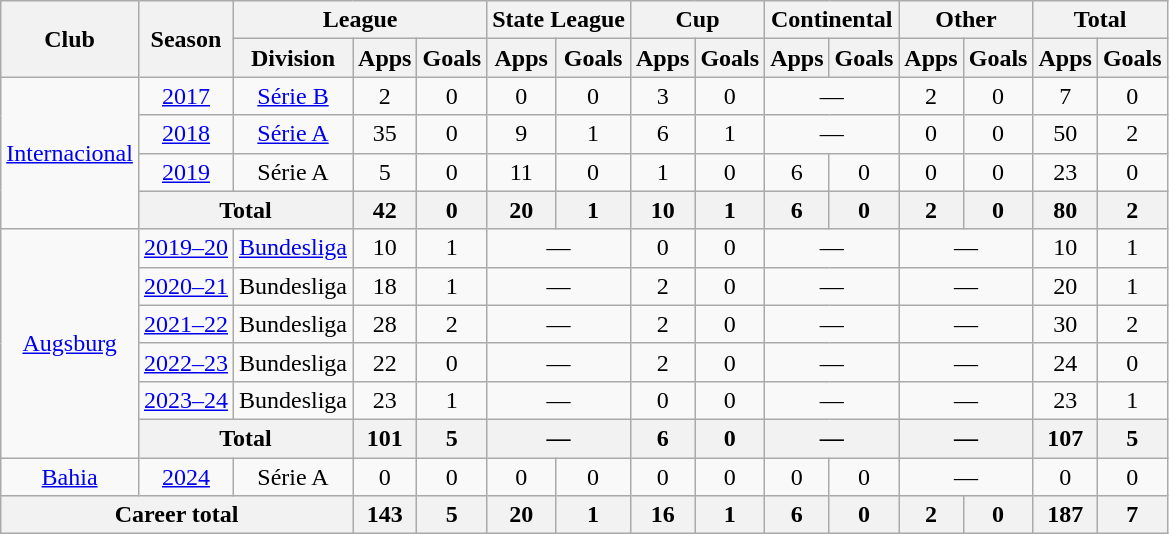<table class="wikitable" style="text-align:center">
<tr>
<th rowspan="2">Club</th>
<th rowspan="2">Season</th>
<th colspan="3">League</th>
<th colspan="2">State League</th>
<th colspan="2">Cup</th>
<th colspan="2">Continental</th>
<th colspan="2">Other</th>
<th colspan="2">Total</th>
</tr>
<tr>
<th>Division</th>
<th>Apps</th>
<th>Goals</th>
<th>Apps</th>
<th>Goals</th>
<th>Apps</th>
<th>Goals</th>
<th>Apps</th>
<th>Goals</th>
<th>Apps</th>
<th>Goals</th>
<th>Apps</th>
<th>Goals</th>
</tr>
<tr>
<td rowspan="4"><a href='#'>Internacional</a></td>
<td><a href='#'>2017</a></td>
<td><a href='#'>Série B</a></td>
<td>2</td>
<td>0</td>
<td>0</td>
<td>0</td>
<td>3</td>
<td>0</td>
<td colspan="2">—</td>
<td>2</td>
<td>0</td>
<td>7</td>
<td>0</td>
</tr>
<tr>
<td><a href='#'>2018</a></td>
<td><a href='#'>Série A</a></td>
<td>35</td>
<td>0</td>
<td>9</td>
<td>1</td>
<td>6</td>
<td>1</td>
<td colspan="2">—</td>
<td>0</td>
<td>0</td>
<td>50</td>
<td>2</td>
</tr>
<tr>
<td><a href='#'>2019</a></td>
<td>Série A</td>
<td>5</td>
<td>0</td>
<td>11</td>
<td>0</td>
<td>1</td>
<td>0</td>
<td>6</td>
<td>0</td>
<td>0</td>
<td>0</td>
<td>23</td>
<td>0</td>
</tr>
<tr>
<th colspan="2">Total</th>
<th>42</th>
<th>0</th>
<th>20</th>
<th>1</th>
<th>10</th>
<th>1</th>
<th>6</th>
<th>0</th>
<th>2</th>
<th>0</th>
<th>80</th>
<th>2</th>
</tr>
<tr>
<td rowspan="6"><a href='#'>Augsburg</a></td>
<td><a href='#'>2019–20</a></td>
<td><a href='#'>Bundesliga</a></td>
<td>10</td>
<td>1</td>
<td colspan="2">—</td>
<td>0</td>
<td>0</td>
<td colspan="2">—</td>
<td colspan="2">—</td>
<td>10</td>
<td>1</td>
</tr>
<tr>
<td><a href='#'>2020–21</a></td>
<td>Bundesliga</td>
<td>18</td>
<td>1</td>
<td colspan="2">—</td>
<td>2</td>
<td>0</td>
<td colspan="2">—</td>
<td colspan="2">—</td>
<td>20</td>
<td>1</td>
</tr>
<tr>
<td><a href='#'>2021–22</a></td>
<td>Bundesliga</td>
<td>28</td>
<td>2</td>
<td colspan="2">—</td>
<td>2</td>
<td>0</td>
<td colspan="2">—</td>
<td colspan="2">—</td>
<td>30</td>
<td>2</td>
</tr>
<tr>
<td><a href='#'>2022–23</a></td>
<td>Bundesliga</td>
<td>22</td>
<td>0</td>
<td colspan="2">—</td>
<td>2</td>
<td>0</td>
<td colspan="2">—</td>
<td colspan="2">—</td>
<td>24</td>
<td>0</td>
</tr>
<tr>
<td><a href='#'>2023–24</a></td>
<td>Bundesliga</td>
<td>23</td>
<td>1</td>
<td colspan="2">—</td>
<td>0</td>
<td>0</td>
<td colspan="2">—</td>
<td colspan="2">—</td>
<td>23</td>
<td>1</td>
</tr>
<tr>
<th colspan="2">Total</th>
<th>101</th>
<th>5</th>
<th colspan="2">—</th>
<th>6</th>
<th>0</th>
<th colspan="2">—</th>
<th colspan="2">—</th>
<th>107</th>
<th>5</th>
</tr>
<tr>
<td><a href='#'>Bahia</a></td>
<td><a href='#'>2024</a></td>
<td>Série A</td>
<td>0</td>
<td>0</td>
<td>0</td>
<td>0</td>
<td>0</td>
<td>0</td>
<td>0</td>
<td>0</td>
<td colspan="2">—</td>
<td>0</td>
<td>0</td>
</tr>
<tr>
<th colspan="3">Career total</th>
<th>143</th>
<th>5</th>
<th>20</th>
<th>1</th>
<th>16</th>
<th>1</th>
<th>6</th>
<th>0</th>
<th>2</th>
<th>0</th>
<th>187</th>
<th>7</th>
</tr>
</table>
